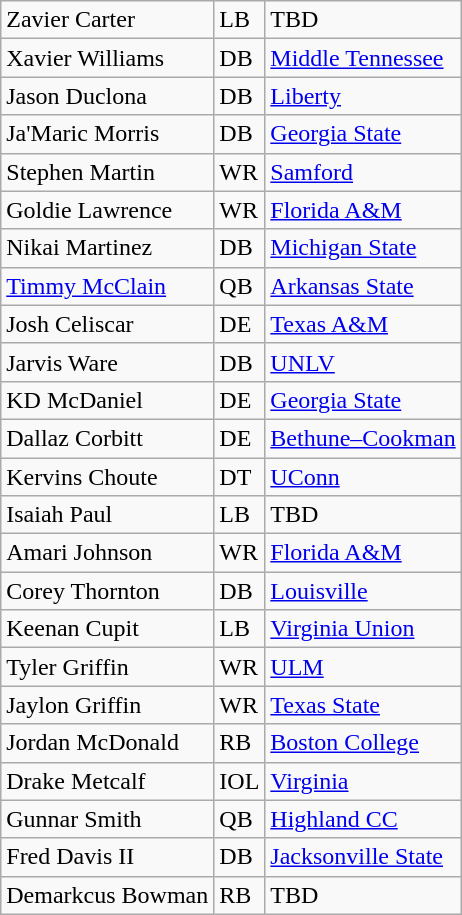<table class="wikitable">
<tr>
<td>Zavier Carter</td>
<td>LB</td>
<td>TBD</td>
</tr>
<tr>
<td>Xavier Williams</td>
<td>DB</td>
<td><a href='#'>Middle Tennessee</a></td>
</tr>
<tr>
<td>Jason Duclona</td>
<td>DB</td>
<td><a href='#'>Liberty</a></td>
</tr>
<tr>
<td>Ja'Maric Morris</td>
<td>DB</td>
<td><a href='#'>Georgia State</a></td>
</tr>
<tr>
<td>Stephen Martin</td>
<td>WR</td>
<td><a href='#'>Samford</a></td>
</tr>
<tr>
<td>Goldie Lawrence</td>
<td>WR</td>
<td><a href='#'>Florida A&M</a></td>
</tr>
<tr>
<td>Nikai Martinez</td>
<td>DB</td>
<td><a href='#'>Michigan State</a></td>
</tr>
<tr>
<td><a href='#'>Timmy McClain</a></td>
<td>QB</td>
<td><a href='#'>Arkansas State</a></td>
</tr>
<tr>
<td>Josh Celiscar</td>
<td>DE</td>
<td><a href='#'>Texas A&M</a></td>
</tr>
<tr>
<td>Jarvis Ware</td>
<td>DB</td>
<td><a href='#'>UNLV</a></td>
</tr>
<tr>
<td>KD McDaniel</td>
<td>DE</td>
<td><a href='#'>Georgia State</a></td>
</tr>
<tr>
<td>Dallaz Corbitt</td>
<td>DE</td>
<td><a href='#'>Bethune–Cookman</a></td>
</tr>
<tr>
<td>Kervins Choute</td>
<td>DT</td>
<td><a href='#'>UConn</a></td>
</tr>
<tr>
<td>Isaiah Paul</td>
<td>LB</td>
<td>TBD</td>
</tr>
<tr>
<td>Amari Johnson</td>
<td>WR</td>
<td><a href='#'>Florida A&M</a></td>
</tr>
<tr>
<td>Corey Thornton</td>
<td>DB</td>
<td><a href='#'>Louisville</a></td>
</tr>
<tr>
<td>Keenan Cupit</td>
<td>LB</td>
<td><a href='#'>Virginia Union</a></td>
</tr>
<tr>
<td>Tyler Griffin</td>
<td>WR</td>
<td><a href='#'>ULM</a></td>
</tr>
<tr>
<td>Jaylon Griffin</td>
<td>WR</td>
<td><a href='#'>Texas State</a></td>
</tr>
<tr>
<td>Jordan McDonald</td>
<td>RB</td>
<td><a href='#'>Boston College</a></td>
</tr>
<tr>
<td>Drake Metcalf</td>
<td>IOL</td>
<td><a href='#'>Virginia</a></td>
</tr>
<tr>
<td>Gunnar Smith</td>
<td>QB</td>
<td><a href='#'>Highland CC</a></td>
</tr>
<tr>
<td>Fred Davis II</td>
<td>DB</td>
<td><a href='#'>Jacksonville State</a></td>
</tr>
<tr>
<td>Demarkcus Bowman</td>
<td>RB</td>
<td>TBD</td>
</tr>
</table>
